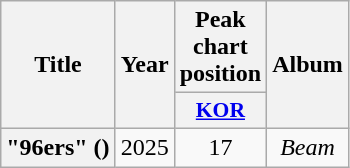<table class="wikitable plainrowheaders" style="text-align:center;">
<tr>
<th scope="col" rowspan="2">Title</th>
<th scope="col" rowspan="2">Year</th>
<th scope="col">Peak chart position</th>
<th scope="col" rowspan="2">Album</th>
</tr>
<tr>
<th scope="col" style="width:3em;font-size:90%"><a href='#'>KOR</a><br></th>
</tr>
<tr>
<th scope="row">"96ers" ()</th>
<td>2025</td>
<td>17</td>
<td><em>Beam</em></td>
</tr>
</table>
